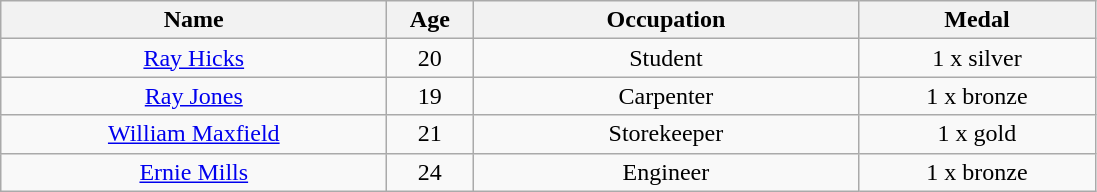<table class="wikitable" style="text-align: center">
<tr>
<th width=250>Name</th>
<th width=50>Age</th>
<th width=250>Occupation</th>
<th width=150>Medal</th>
</tr>
<tr>
<td><a href='#'>Ray Hicks</a></td>
<td>20</td>
<td>Student</td>
<td>1 x silver</td>
</tr>
<tr>
<td><a href='#'>Ray Jones</a></td>
<td>19</td>
<td>Carpenter</td>
<td>1 x bronze</td>
</tr>
<tr>
<td><a href='#'>William Maxfield</a></td>
<td>21</td>
<td>Storekeeper</td>
<td>1 x gold</td>
</tr>
<tr>
<td><a href='#'>Ernie Mills</a></td>
<td>24</td>
<td>Engineer</td>
<td>1 x bronze</td>
</tr>
</table>
